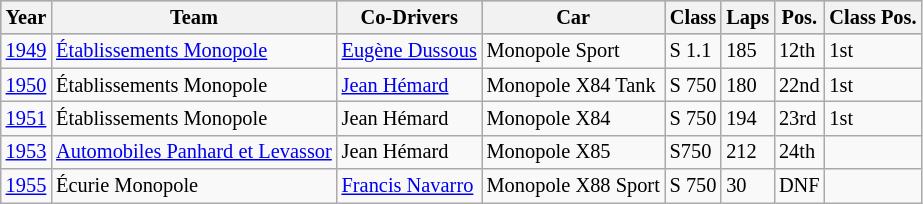<table class="wikitable" style="font-size:85%;">
<tr bgcolor="#ABBBDD">
<th>Year</th>
<th>Team</th>
<th>Co-Drivers</th>
<th>Car</th>
<th>Class</th>
<th>Laps</th>
<th>Pos.</th>
<th>Class Pos.</th>
</tr>
<tr>
<td><a href='#'>1949</a></td>
<td> <a href='#'>Établissements Monopole</a></td>
<td> <a href='#'>Eugène Dussous</a></td>
<td>Monopole Sport</td>
<td>S 1.1</td>
<td>185</td>
<td>12th</td>
<td>1st</td>
</tr>
<tr>
<td><a href='#'>1950</a></td>
<td> Établissements Monopole</td>
<td> <a href='#'>Jean Hémard</a></td>
<td>Monopole X84 Tank</td>
<td>S 750</td>
<td>180</td>
<td>22nd</td>
<td>1st</td>
</tr>
<tr>
<td><a href='#'>1951</a></td>
<td> Établissements Monopole</td>
<td> Jean Hémard</td>
<td>Monopole X84</td>
<td>S 750</td>
<td>194</td>
<td>23rd</td>
<td>1st</td>
</tr>
<tr>
<td><a href='#'>1953</a></td>
<td> <a href='#'>Automobiles Panhard et Levassor</a></td>
<td> Jean Hémard</td>
<td>Monopole X85</td>
<td>S750</td>
<td>212</td>
<td>24th</td>
<td></td>
</tr>
<tr>
<td><a href='#'>1955</a></td>
<td> Écurie Monopole</td>
<td> <a href='#'>Francis Navarro</a></td>
<td>Monopole X88 Sport</td>
<td>S 750</td>
<td>30</td>
<td>DNF</td>
<td></td>
</tr>
</table>
